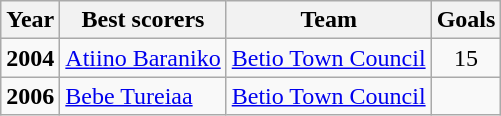<table class="wikitable">
<tr>
<th><strong>Year</strong></th>
<th><strong>Best scorers</strong></th>
<th><strong>Team</strong></th>
<th><strong>Goals</strong></th>
</tr>
<tr>
<td><strong>2004</strong></td>
<td><a href='#'>Atiino Baraniko</a></td>
<td><a href='#'>Betio Town Council</a></td>
<td align=center>15</td>
</tr>
<tr>
<td><strong>2006</strong></td>
<td><a href='#'>Bebe Tureiaa</a></td>
<td><a href='#'>Betio Town Council</a></td>
<td align=center></td>
</tr>
</table>
